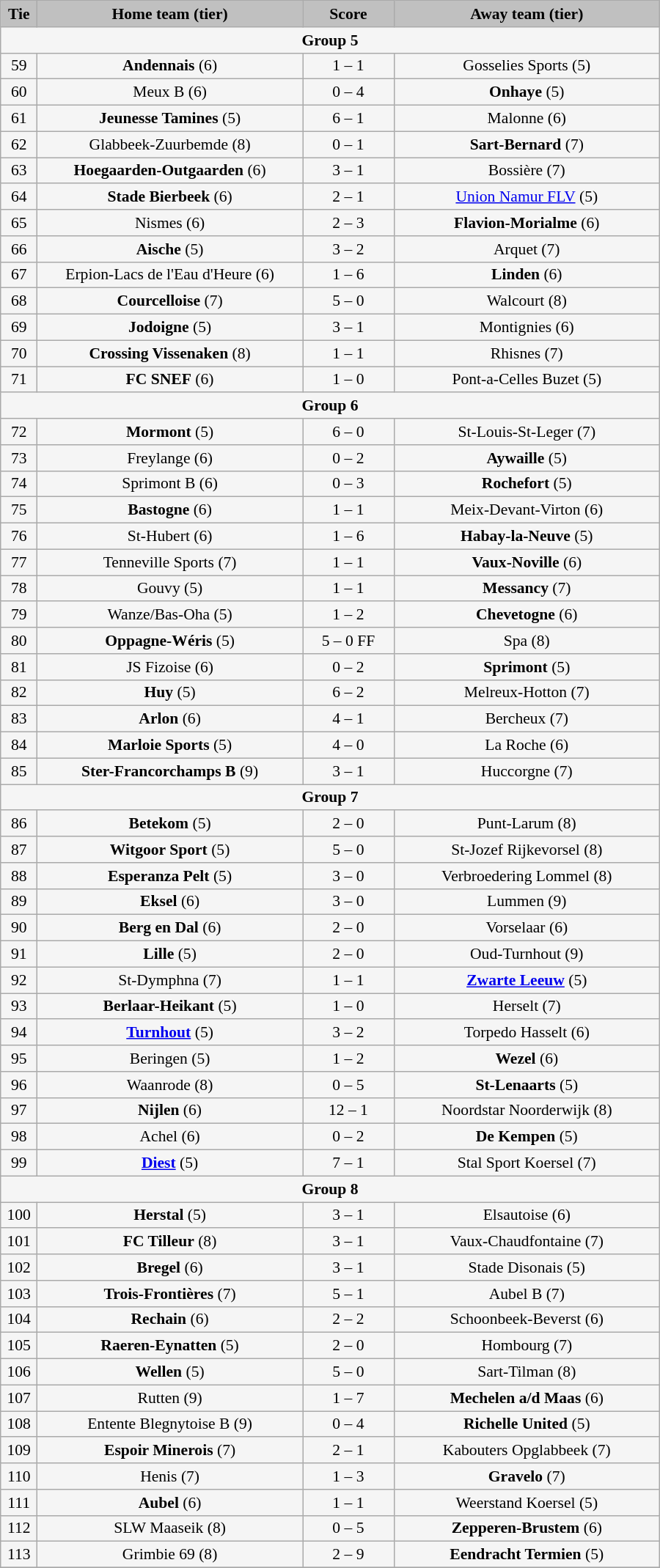<table class="wikitable" style="width: 600px; background:WhiteSmoke; text-align:center; font-size:90%">
<tr>
<td scope="col" style="width:  5.00%; background:silver;"><strong>Tie</strong></td>
<td scope="col" style="width: 36.25%; background:silver;"><strong>Home team (tier)</strong></td>
<td scope="col" style="width: 12.50%; background:silver;"><strong>Score</strong></td>
<td scope="col" style="width: 36.25%; background:silver;"><strong>Away team (tier)</strong></td>
</tr>
<tr>
<td colspan=4 scope="col" background:silver;"><strong>Group 5</strong></td>
</tr>
<tr>
<td>59</td>
<td><strong>Andennais</strong> (6)</td>
<td>1 – 1 </td>
<td>Gosselies Sports (5)</td>
</tr>
<tr>
<td>60</td>
<td>Meux B (6)</td>
<td>0 – 4</td>
<td><strong>Onhaye</strong> (5)</td>
</tr>
<tr>
<td>61</td>
<td><strong>Jeunesse Tamines</strong> (5)</td>
<td>6 – 1</td>
<td>Malonne (6)</td>
</tr>
<tr>
<td>62</td>
<td>Glabbeek-Zuurbemde (8)</td>
<td>0 – 1</td>
<td><strong>Sart-Bernard</strong> (7)</td>
</tr>
<tr>
<td>63</td>
<td><strong>Hoegaarden-Outgaarden</strong> (6)</td>
<td>3 – 1</td>
<td>Bossière (7)</td>
</tr>
<tr>
<td>64</td>
<td><strong>Stade Bierbeek</strong> (6)</td>
<td>2 – 1</td>
<td><a href='#'>Union Namur FLV</a> (5)</td>
</tr>
<tr>
<td>65</td>
<td>Nismes (6)</td>
<td>2 – 3</td>
<td><strong>Flavion-Morialme</strong> (6)</td>
</tr>
<tr>
<td>66</td>
<td><strong>Aische</strong> (5)</td>
<td>3 – 2</td>
<td>Arquet (7)</td>
</tr>
<tr>
<td>67</td>
<td>Erpion-Lacs de l'Eau d'Heure (6)</td>
<td>1 – 6</td>
<td><strong>Linden</strong> (6)</td>
</tr>
<tr>
<td>68</td>
<td><strong>Courcelloise</strong> (7)</td>
<td>5 – 0</td>
<td>Walcourt (8)</td>
</tr>
<tr>
<td>69</td>
<td><strong>Jodoigne</strong> (5)</td>
<td>3 – 1</td>
<td>Montignies (6)</td>
</tr>
<tr>
<td>70</td>
<td><strong>Crossing Vissenaken</strong> (8)</td>
<td>1 – 1 </td>
<td>Rhisnes (7)</td>
</tr>
<tr>
<td>71</td>
<td><strong>FC SNEF</strong> (6)</td>
<td>1 – 0</td>
<td>Pont-a-Celles Buzet (5)</td>
</tr>
<tr>
<td colspan=4 scope="col" background:silver;"><strong>Group 6</strong></td>
</tr>
<tr>
<td>72</td>
<td><strong>Mormont</strong> (5)</td>
<td>6 – 0</td>
<td>St-Louis-St-Leger (7)</td>
</tr>
<tr>
<td>73</td>
<td>Freylange (6)</td>
<td>0 – 2</td>
<td><strong>Aywaille</strong> (5)</td>
</tr>
<tr>
<td>74</td>
<td>Sprimont B (6)</td>
<td>0 – 3</td>
<td><strong>Rochefort</strong> (5)</td>
</tr>
<tr>
<td>75</td>
<td><strong>Bastogne</strong> (6)</td>
<td>1 – 1 </td>
<td>Meix-Devant-Virton (6)</td>
</tr>
<tr>
<td>76</td>
<td>St-Hubert (6)</td>
<td>1 – 6</td>
<td><strong>Habay-la-Neuve</strong> (5)</td>
</tr>
<tr>
<td>77</td>
<td>Tenneville Sports (7)</td>
<td>1 – 1 </td>
<td><strong>Vaux-Noville</strong> (6)</td>
</tr>
<tr>
<td>78</td>
<td>Gouvy (5)</td>
<td>1 – 1 </td>
<td><strong>Messancy</strong> (7)</td>
</tr>
<tr>
<td>79</td>
<td>Wanze/Bas-Oha (5)</td>
<td>1 – 2</td>
<td><strong>Chevetogne</strong> (6)</td>
</tr>
<tr>
<td>80</td>
<td><strong>Oppagne-Wéris</strong> (5)</td>
<td>5 – 0 FF</td>
<td>Spa (8)</td>
</tr>
<tr>
<td>81</td>
<td>JS Fizoise (6)</td>
<td>0 – 2</td>
<td><strong>Sprimont</strong> (5)</td>
</tr>
<tr>
<td>82</td>
<td><strong>Huy</strong> (5)</td>
<td>6 – 2</td>
<td>Melreux-Hotton (7)</td>
</tr>
<tr>
<td>83</td>
<td><strong>Arlon</strong> (6)</td>
<td>4 – 1</td>
<td>Bercheux (7)</td>
</tr>
<tr>
<td>84</td>
<td><strong>Marloie Sports</strong> (5)</td>
<td>4 – 0</td>
<td>La Roche (6)</td>
</tr>
<tr>
<td>85</td>
<td><strong>Ster-Francorchamps B</strong> (9)</td>
<td>3 – 1</td>
<td>Huccorgne (7)</td>
</tr>
<tr>
<td colspan=4 scope="col" background:silver;"><strong>Group 7</strong></td>
</tr>
<tr>
<td>86</td>
<td><strong>Betekom</strong> (5)</td>
<td>2 – 0</td>
<td>Punt-Larum (8)</td>
</tr>
<tr>
<td>87</td>
<td><strong>Witgoor Sport</strong> (5)</td>
<td>5 – 0</td>
<td>St-Jozef Rijkevorsel (8)</td>
</tr>
<tr>
<td>88</td>
<td><strong>Esperanza Pelt</strong> (5)</td>
<td>3 – 0</td>
<td>Verbroedering Lommel (8)</td>
</tr>
<tr>
<td>89</td>
<td><strong>Eksel</strong> (6)</td>
<td>3 – 0</td>
<td>Lummen (9)</td>
</tr>
<tr>
<td>90</td>
<td><strong>Berg en Dal</strong> (6)</td>
<td>2 – 0</td>
<td>Vorselaar (6)</td>
</tr>
<tr>
<td>91</td>
<td><strong>Lille</strong> (5)</td>
<td>2 – 0</td>
<td>Oud-Turnhout (9)</td>
</tr>
<tr>
<td>92</td>
<td>St-Dymphna (7)</td>
<td>1 – 1 </td>
<td><strong><a href='#'>Zwarte Leeuw</a></strong> (5)</td>
</tr>
<tr>
<td>93</td>
<td><strong>Berlaar-Heikant</strong> (5)</td>
<td>1 – 0</td>
<td>Herselt (7)</td>
</tr>
<tr>
<td>94</td>
<td><strong><a href='#'>Turnhout</a></strong> (5)</td>
<td>3 – 2</td>
<td>Torpedo Hasselt (6)</td>
</tr>
<tr>
<td>95</td>
<td>Beringen (5)</td>
<td>1 – 2</td>
<td><strong>Wezel</strong> (6)</td>
</tr>
<tr>
<td>96</td>
<td>Waanrode (8)</td>
<td>0 – 5</td>
<td><strong>St-Lenaarts</strong> (5)</td>
</tr>
<tr>
<td>97</td>
<td><strong>Nijlen</strong> (6)</td>
<td>12 – 1</td>
<td>Noordstar Noorderwijk (8)</td>
</tr>
<tr>
<td>98</td>
<td>Achel (6)</td>
<td>0 – 2</td>
<td><strong>De Kempen</strong> (5)</td>
</tr>
<tr>
<td>99</td>
<td><strong><a href='#'>Diest</a></strong> (5)</td>
<td>7 – 1</td>
<td>Stal Sport Koersel (7)</td>
</tr>
<tr>
<td colspan=4 scope="col" background:silver;"><strong>Group 8</strong></td>
</tr>
<tr>
<td>100</td>
<td><strong>Herstal</strong> (5)</td>
<td>3 – 1</td>
<td>Elsautoise (6)</td>
</tr>
<tr>
<td>101</td>
<td><strong>FC Tilleur</strong> (8)</td>
<td>3 – 1</td>
<td>Vaux-Chaudfontaine (7)</td>
</tr>
<tr>
<td>102</td>
<td><strong>Bregel</strong> (6)</td>
<td>3 – 1</td>
<td>Stade Disonais (5)</td>
</tr>
<tr>
<td>103</td>
<td><strong>Trois-Frontières</strong> (7)</td>
<td>5 – 1</td>
<td>Aubel B (7)</td>
</tr>
<tr>
<td>104</td>
<td><strong>Rechain</strong> (6)</td>
<td>2 – 2 </td>
<td>Schoonbeek-Beverst (6)</td>
</tr>
<tr>
<td>105</td>
<td><strong>Raeren-Eynatten</strong> (5)</td>
<td>2 – 0</td>
<td>Hombourg (7)</td>
</tr>
<tr>
<td>106</td>
<td><strong>Wellen</strong> (5)</td>
<td>5 – 0</td>
<td>Sart-Tilman (8)</td>
</tr>
<tr>
<td>107</td>
<td>Rutten (9)</td>
<td>1 – 7</td>
<td><strong>Mechelen a/d Maas</strong> (6)</td>
</tr>
<tr>
<td>108</td>
<td>Entente Blegnytoise B (9)</td>
<td>0 – 4</td>
<td><strong>Richelle United</strong> (5)</td>
</tr>
<tr>
<td>109</td>
<td><strong>Espoir Minerois</strong> (7)</td>
<td>2 – 1</td>
<td>Kabouters Opglabbeek (7)</td>
</tr>
<tr>
<td>110</td>
<td>Henis (7)</td>
<td>1 – 3</td>
<td><strong>Gravelo</strong> (7)</td>
</tr>
<tr>
<td>111</td>
<td><strong>Aubel</strong> (6)</td>
<td>1 – 1 </td>
<td>Weerstand Koersel (5)</td>
</tr>
<tr>
<td>112</td>
<td>SLW Maaseik (8)</td>
<td>0 – 5</td>
<td><strong>Zepperen-Brustem</strong> (6)</td>
</tr>
<tr>
<td>113</td>
<td>Grimbie 69 (8)</td>
<td>2 – 9</td>
<td><strong>Eendracht Termien</strong> (5)</td>
</tr>
<tr>
</tr>
</table>
